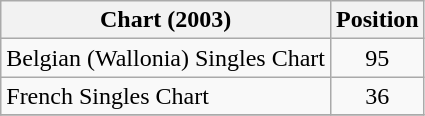<table class="wikitable sortable">
<tr>
<th>Chart (2003)</th>
<th>Position</th>
</tr>
<tr>
<td>Belgian (Wallonia) Singles Chart</td>
<td align="center">95</td>
</tr>
<tr>
<td>French Singles Chart</td>
<td align="center">36</td>
</tr>
<tr>
</tr>
</table>
